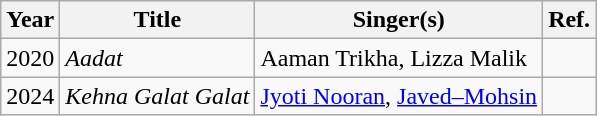<table class="wikitable sortable"">
<tr>
<th>Year</th>
<th>Title</th>
<th>Singer(s)</th>
<th>Ref.</th>
</tr>
<tr>
<td>2020</td>
<td><em>Aadat</em></td>
<td>Aaman Trikha, Lizza Malik</td>
<td></td>
</tr>
<tr>
<td>2024</td>
<td><em>Kehna Galat Galat</em></td>
<td><a href='#'> Jyoti Nooran</a>, <a href='#'>Javed–Mohsin</a></td>
<td></td>
</tr>
</table>
